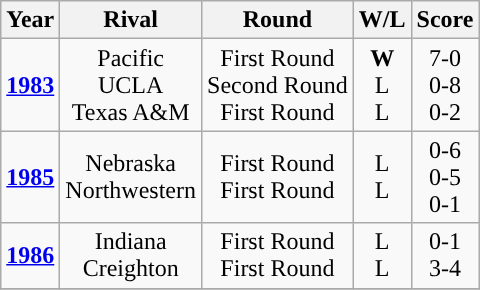<table class="wikitable">
<tr>
<th width=px>Year</th>
<th width=px>Rival</th>
<th width=px>Round</th>
<th width=px>W/L</th>
<th width=px>Score</th>
</tr>
<tr align="center">
<td><strong><a href='#'>1983</a></strong></td>
<td>Pacific <br> UCLA <br> Texas A&M</td>
<td>First Round <br> Second Round <br> First Round</td>
<td><strong>W</strong> <br> L <br> L</td>
<td>7-0<br> 0-8 <br> 0-2</td>
</tr>
<tr align="center">
<td><strong><a href='#'>1985</a></strong></td>
<td>Nebraska <br> Northwestern</td>
<td>First Round <br> First Round</td>
<td>L <br> L</td>
<td>0-6 <br> 0-5<br> 0-1</td>
</tr>
<tr align="center">
<td><strong><a href='#'>1986</a></strong></td>
<td>Indiana <br> Creighton</td>
<td>First Round <br> First Round</td>
<td>L <br> L</td>
<td>0-1 <br> 3-4</td>
</tr>
<tr align="center">
</tr>
</table>
